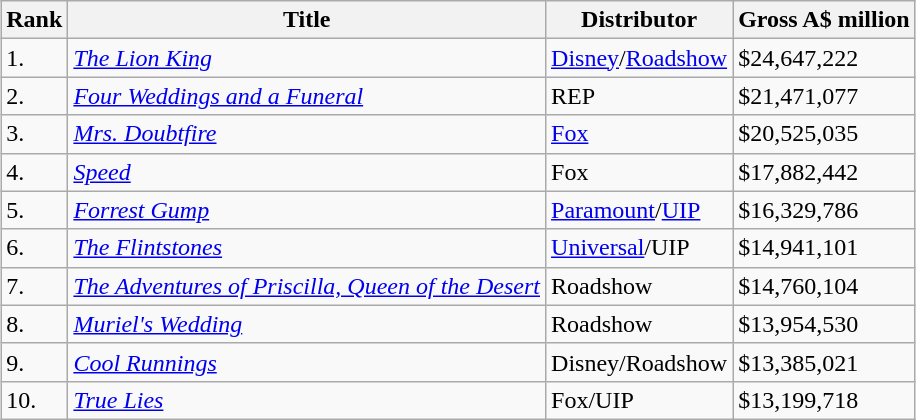<table class="wikitable sortable" style="margin:auto; margin:auto;">
<tr>
<th>Rank</th>
<th>Title</th>
<th>Distributor</th>
<th>Gross A$ million</th>
</tr>
<tr>
<td>1.</td>
<td><em><a href='#'>The Lion King</a></em></td>
<td><a href='#'>Disney</a>/<a href='#'>Roadshow</a></td>
<td>$24,647,222</td>
</tr>
<tr>
<td>2.</td>
<td><em><a href='#'>Four Weddings and a Funeral</a></em></td>
<td>REP</td>
<td>$21,471,077</td>
</tr>
<tr>
<td>3.</td>
<td><em><a href='#'>Mrs. Doubtfire</a></em></td>
<td><a href='#'>Fox</a></td>
<td>$20,525,035</td>
</tr>
<tr>
<td>4.</td>
<td><em><a href='#'>Speed</a></em></td>
<td>Fox</td>
<td>$17,882,442</td>
</tr>
<tr>
<td>5.</td>
<td><em><a href='#'>Forrest Gump</a></em></td>
<td><a href='#'>Paramount</a>/<a href='#'>UIP</a></td>
<td>$16,329,786</td>
</tr>
<tr>
<td>6.</td>
<td><em><a href='#'>The Flintstones</a></em></td>
<td><a href='#'>Universal</a>/UIP</td>
<td>$14,941,101</td>
</tr>
<tr>
<td>7.</td>
<td><em><a href='#'>The Adventures of Priscilla, Queen of the Desert</a></em></td>
<td>Roadshow</td>
<td>$14,760,104</td>
</tr>
<tr>
<td>8.</td>
<td><em><a href='#'>Muriel's Wedding</a></em></td>
<td>Roadshow</td>
<td>$13,954,530</td>
</tr>
<tr>
<td>9.</td>
<td><em><a href='#'>Cool Runnings</a></em></td>
<td>Disney/Roadshow</td>
<td>$13,385,021</td>
</tr>
<tr>
<td>10.</td>
<td><em><a href='#'>True Lies</a></em></td>
<td>Fox/UIP</td>
<td>$13,199,718</td>
</tr>
</table>
